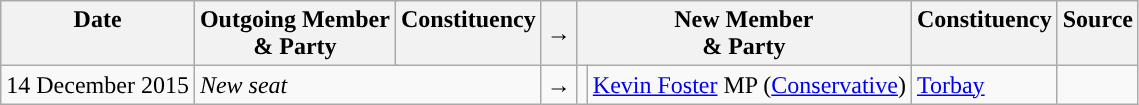<table class="wikitable">
<tr>
<th valign="top">Date</th>
<th colspan="2" valign="top">Outgoing Member<br>& Party</th>
<th valign="top">Constituency</th>
<th>→</th>
<th colspan="2" valign="top">New Member<br>& Party</th>
<th valign="top">Constituency</th>
<th valign="top">Source</th>
</tr>
<tr>
<td nowrap>14 December 2015</td>
<td colspan=3><em>New seat</em></td>
<td>→</td>
<td style="color:inherit;background:"></td>
<td><a href='#'>Kevin Foster</a> MP (<a href='#'>Conservative</a>)</td>
<td><a href='#'>Torbay</a></td>
<td></td>
</tr>
</table>
